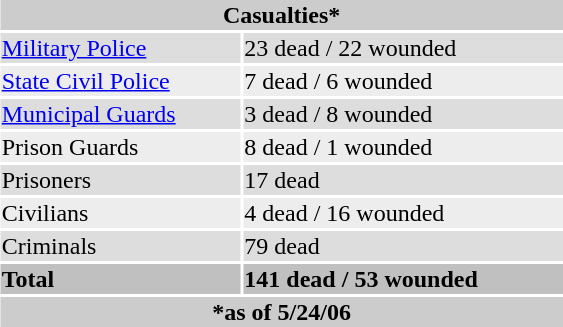<table style="float: right; margin-left: 1em;" width=30%>
<tr>
<th bgcolor=#CCCCCC colspan=2>Casualties*</th>
</tr>
<tr --- bgcolor=#DDDDDD align="left">
<td><a href='#'>Military Police</a></td>
<td>23 dead / 22 wounded</td>
</tr>
<tr --- bgcolor=#EDEDED align="left">
<td><a href='#'>State Civil Police</a></td>
<td>7 dead / 6 wounded</td>
</tr>
<tr --- bgcolor=#DDDDDD align="left">
<td><a href='#'>Municipal Guards</a></td>
<td>3 dead / 8 wounded</td>
</tr>
<tr --- bgcolor=#EDEDED align="left">
<td>Prison Guards</td>
<td>8 dead / 1 wounded</td>
</tr>
<tr --- bgcolor=#DDDDDD align="left">
<td>Prisoners</td>
<td>17 dead</td>
</tr>
<tr --- bgcolor=#EDEDED align="left">
<td>Civilians</td>
<td>4 dead / 16 wounded</td>
</tr>
<tr --- bgcolor=#DDDDDD align="left">
<td>Criminals</td>
<td>79 dead</td>
</tr>
<tr --- bgcolor=silver align="left">
<td><strong>Total</strong></td>
<td><strong>141 dead / 53 wounded</strong></td>
</tr>
<tr>
<th bgcolor=#CCCCCC colspan=2>*as of 5/24/06</th>
</tr>
</table>
